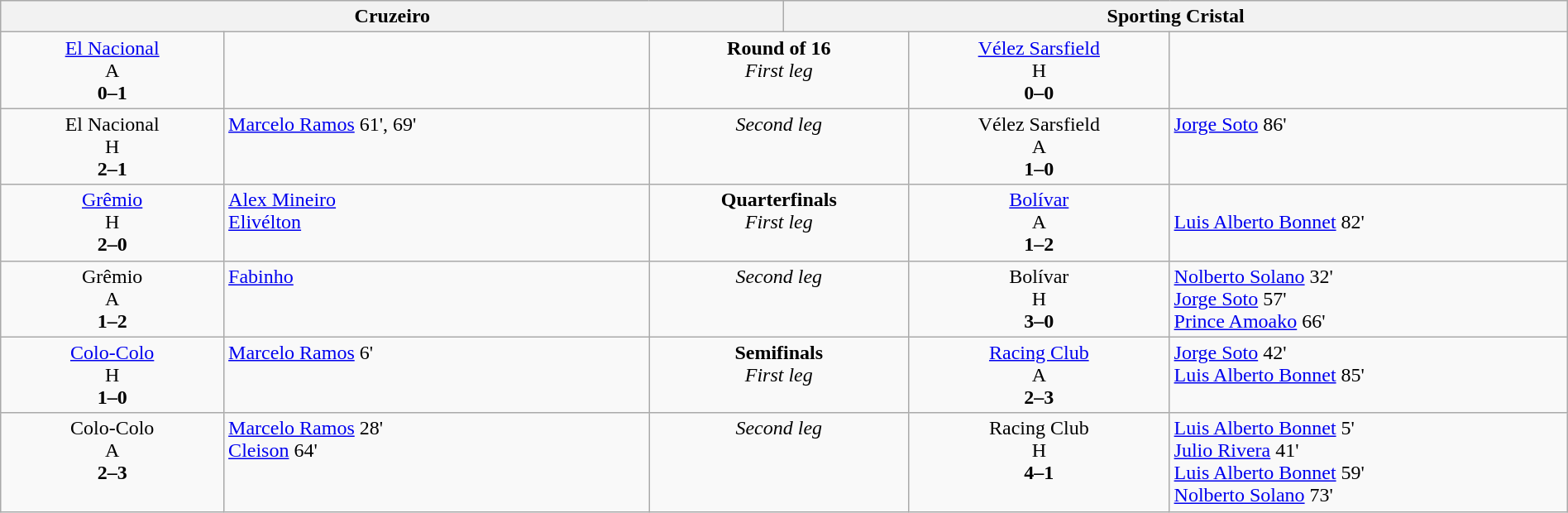<table width=100% border=0 class=wikitable>
<tr valign=top>
<th colspan=3 width=45%>Cruzeiro</th>
<th colspan=3 width=45%>Sporting Cristal</th>
</tr>
<tr valign=top align=center>
<td> <a href='#'>El Nacional</a> <br>A<br> <strong>0–1</strong></td>
<td align=left></td>
<td colspan=2><strong>Round of 16</strong> <br> <em>First leg</em></td>
<td> <a href='#'>Vélez Sarsfield</a> <br>H<br> <strong>0–0</strong></td>
<td align=left></td>
</tr>
<tr valign=top align=center>
<td> El Nacional <br>H<br> <strong>2–1</strong><br><small></small></td>
<td align=left><a href='#'>Marcelo Ramos</a> 61', 69'</td>
<td colspan=2><em>Second leg</em></td>
<td> Vélez Sarsfield<br>A<br><strong>1–0</strong></td>
<td align=left><a href='#'>Jorge Soto</a> 86'</td>
</tr>
<tr valign=top align=center>
<td> <a href='#'>Grêmio</a> <br>H<br><strong>2–0</strong></td>
<td align=left><a href='#'>Alex Mineiro</a><br><a href='#'>Elivélton</a></td>
<td colspan=2><strong>Quarterfinals</strong> <br> <em>First leg</em></td>
<td> <a href='#'>Bolívar</a> <br>A<br><strong>1–2</strong></td>
<td align=left><br><a href='#'>Luis Alberto Bonnet</a> 82'</td>
</tr>
<tr valign=top align=center>
<td> Grêmio<br>A<br><strong>1–2</strong></td>
<td align=left><a href='#'>Fabinho</a></td>
<td colspan=2><em>Second leg</em></td>
<td> Bolívar<br>H<br><strong>3–0</strong></td>
<td align=left><a href='#'>Nolberto Solano</a> 32'<br><a href='#'>Jorge Soto</a> 57' <br> <a href='#'>Prince Amoako</a> 66'</td>
</tr>
<tr valign=top align=center>
<td> <a href='#'>Colo-Colo</a> <br>H<br><strong>1–0</strong></td>
<td align=left><a href='#'>Marcelo Ramos</a> 6'</td>
<td colspan=2><strong>Semifinals</strong> <br> <em>First leg</em></td>
<td> <a href='#'>Racing Club</a> <br>A<br><strong>2–3</strong></td>
<td align=left><a href='#'>Jorge Soto</a> 42' <br> <a href='#'>Luis Alberto Bonnet</a> 85'</td>
</tr>
<tr valign=top align=center>
<td> Colo-Colo<br>A<br><strong>2–3</strong><br><small></small></td>
<td align=left><a href='#'>Marcelo Ramos</a> 28'<br><a href='#'>Cleison</a> 64'</td>
<td colspan=2><em>Second leg</em></td>
<td> Racing Club<br>H<br><strong>4–1</strong></td>
<td align=left><a href='#'>Luis Alberto Bonnet</a> 5' <br> <a href='#'>Julio Rivera</a> 41' <br> <a href='#'>Luis Alberto Bonnet</a> 59' <br> <a href='#'>Nolberto Solano</a> 73'</td>
</tr>
</table>
